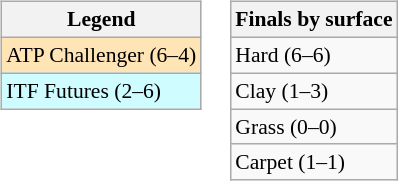<table>
<tr valign=top>
<td><br><table class=wikitable style=font-size:90%>
<tr>
<th>Legend</th>
</tr>
<tr bgcolor=moccasin>
<td>ATP Challenger (6–4)</td>
</tr>
<tr bgcolor=cffcff>
<td>ITF Futures (2–6)</td>
</tr>
</table>
</td>
<td><br><table class=wikitable style=font-size:90%>
<tr>
<th>Finals by surface</th>
</tr>
<tr>
<td>Hard (6–6)</td>
</tr>
<tr>
<td>Clay (1–3)</td>
</tr>
<tr>
<td>Grass (0–0)</td>
</tr>
<tr>
<td>Carpet (1–1)</td>
</tr>
</table>
</td>
</tr>
</table>
